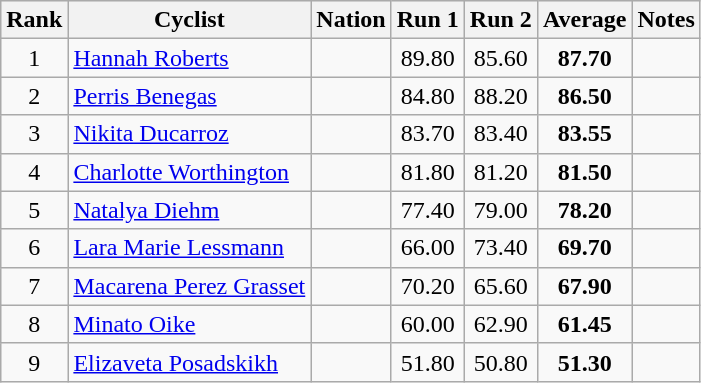<table class="wikitable sortable" style="text-align:center">
<tr style="background:#efefef;">
<th>Rank</th>
<th>Cyclist</th>
<th>Nation</th>
<th>Run 1</th>
<th>Run 2</th>
<th>Average</th>
<th>Notes</th>
</tr>
<tr>
<td>1</td>
<td align="left"><a href='#'>Hannah Roberts</a></td>
<td align="left"></td>
<td>89.80</td>
<td>85.60</td>
<td><strong>87.70</strong></td>
<td></td>
</tr>
<tr>
<td>2</td>
<td align="left"><a href='#'>Perris Benegas</a></td>
<td align="left"></td>
<td>84.80</td>
<td>88.20</td>
<td><strong>86.50</strong></td>
<td></td>
</tr>
<tr>
<td>3</td>
<td align="left"><a href='#'>Nikita Ducarroz</a></td>
<td align="left"></td>
<td>83.70</td>
<td>83.40</td>
<td><strong>83.55</strong></td>
<td></td>
</tr>
<tr>
<td>4</td>
<td align="left"><a href='#'>Charlotte Worthington</a></td>
<td align="left"></td>
<td>81.80</td>
<td>81.20</td>
<td><strong>81.50</strong></td>
<td></td>
</tr>
<tr>
<td>5</td>
<td align="left"><a href='#'>Natalya Diehm</a></td>
<td align="left"></td>
<td>77.40</td>
<td>79.00</td>
<td><strong>78.20</strong></td>
<td></td>
</tr>
<tr>
<td>6</td>
<td align="left"><a href='#'>Lara Marie Lessmann</a></td>
<td align="left"></td>
<td>66.00</td>
<td>73.40</td>
<td><strong>69.70</strong></td>
<td></td>
</tr>
<tr>
<td>7</td>
<td align="left"><a href='#'>Macarena Perez Grasset</a></td>
<td align="left"></td>
<td>70.20</td>
<td>65.60</td>
<td><strong>67.90</strong></td>
<td></td>
</tr>
<tr>
<td>8</td>
<td align="left"><a href='#'>Minato Oike</a></td>
<td align="left"></td>
<td>60.00</td>
<td>62.90</td>
<td><strong>61.45</strong></td>
<td></td>
</tr>
<tr>
<td>9</td>
<td align="left"><a href='#'>Elizaveta Posadskikh</a></td>
<td align="left"></td>
<td>51.80</td>
<td>50.80</td>
<td><strong>51.30</strong></td>
<td></td>
</tr>
</table>
